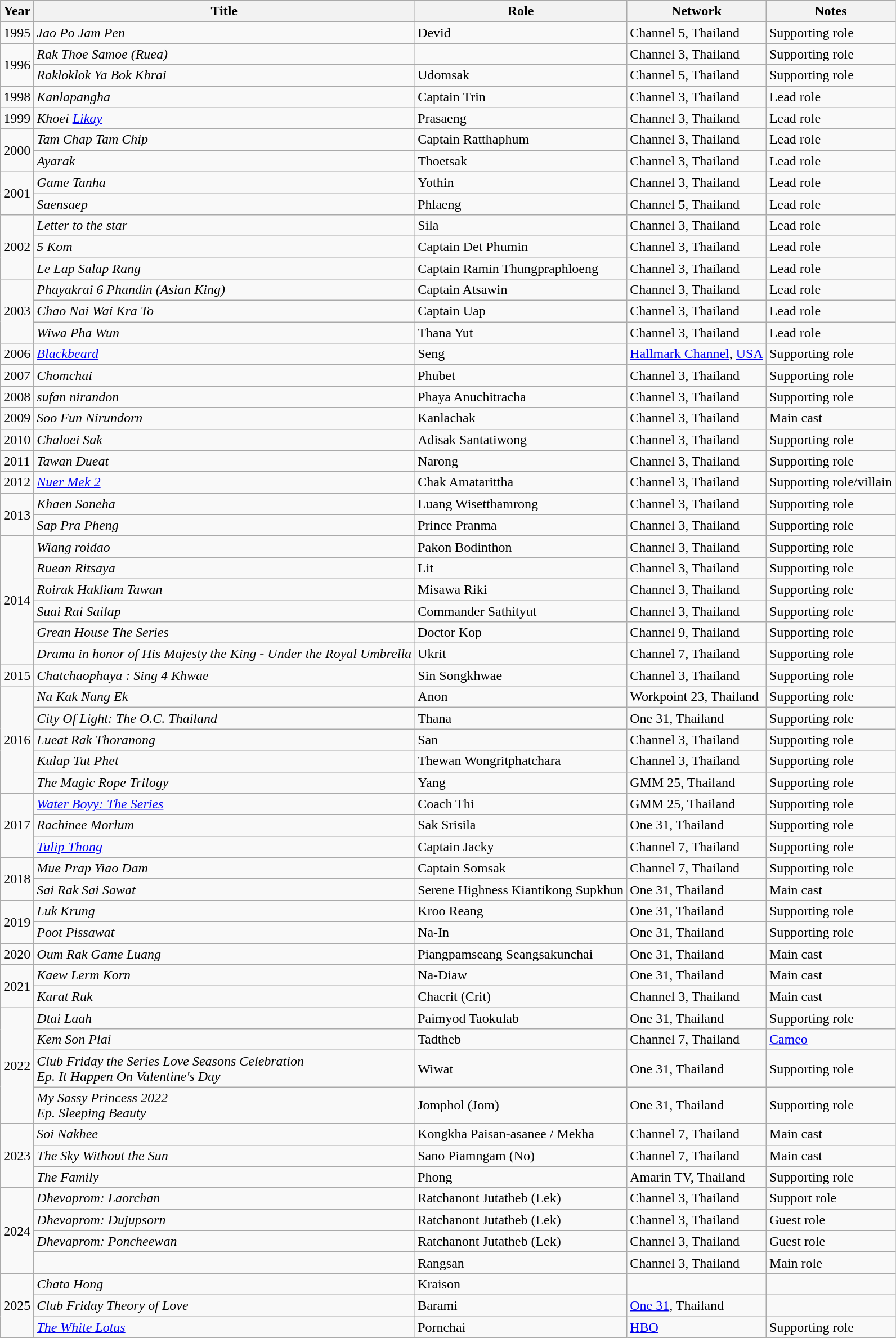<table class="wikitable">
<tr>
<th>Year</th>
<th>Title</th>
<th>Role</th>
<th>Network</th>
<th>Notes</th>
</tr>
<tr>
<td>1995</td>
<td><em>Jao Po Jam Pen</em></td>
<td>Devid</td>
<td>Channel 5, Thailand</td>
<td>Supporting role</td>
</tr>
<tr>
<td rowspan="2">1996</td>
<td><em>Rak Thoe Samoe (Ruea)</em></td>
<td></td>
<td>Channel 3, Thailand</td>
<td>Supporting role</td>
</tr>
<tr>
<td><em>Rakloklok Ya Bok Khrai</em></td>
<td>Udomsak</td>
<td>Channel 5, Thailand</td>
<td>Supporting role</td>
</tr>
<tr>
<td rowspan="1">1998</td>
<td><em>Kanlapangha</em></td>
<td>Captain Trin</td>
<td>Channel 3, Thailand</td>
<td>Lead role</td>
</tr>
<tr>
<td rowspan="1">1999</td>
<td><em>Khoei <a href='#'>Likay</a></em></td>
<td>Prasaeng</td>
<td>Channel 3, Thailand</td>
<td>Lead role</td>
</tr>
<tr>
<td rowspan="2">2000</td>
<td><em>Tam Chap Tam Chip</em></td>
<td>Captain Ratthaphum</td>
<td>Channel 3, Thailand</td>
<td>Lead role</td>
</tr>
<tr>
<td><em>Ayarak</em></td>
<td>Thoetsak</td>
<td>Channel 3, Thailand</td>
<td>Lead role</td>
</tr>
<tr>
<td rowspan="2">2001</td>
<td><em>Game Tanha</em></td>
<td>Yothin</td>
<td>Channel 3, Thailand</td>
<td>Lead role</td>
</tr>
<tr>
<td><em>Saensaep</em></td>
<td>Phlaeng</td>
<td>Channel 5, Thailand</td>
<td>Lead role</td>
</tr>
<tr>
<td rowspan="3">2002</td>
<td><em>Letter to the star</em></td>
<td>Sila</td>
<td>Channel 3, Thailand</td>
<td>Lead role</td>
</tr>
<tr>
<td><em>5 Kom</em></td>
<td>Captain Det Phumin</td>
<td>Channel 3, Thailand</td>
<td>Lead role</td>
</tr>
<tr>
<td><em>Le Lap Salap Rang</em></td>
<td>Captain Ramin Thungpraphloeng</td>
<td>Channel 3, Thailand</td>
<td>Lead role</td>
</tr>
<tr>
<td rowspan="3">2003</td>
<td><em>Phayakrai 6 Phandin (Asian King)</em></td>
<td>Captain Atsawin</td>
<td>Channel 3, Thailand</td>
<td>Lead role</td>
</tr>
<tr>
<td><em>Chao Nai Wai Kra To</em></td>
<td>Captain Uap</td>
<td>Channel 3, Thailand</td>
<td>Lead role</td>
</tr>
<tr>
<td><em>Wiwa Pha Wun</em></td>
<td>Thana Yut</td>
<td>Channel 3, Thailand</td>
<td>Lead role</td>
</tr>
<tr>
<td>2006</td>
<td><em><a href='#'>Blackbeard</a></em></td>
<td>Seng</td>
<td><a href='#'>Hallmark Channel</a>, <a href='#'>USA</a></td>
<td>Supporting role</td>
</tr>
<tr>
<td rowspan="1">2007</td>
<td><em>Chomchai</em></td>
<td>Phubet</td>
<td>Channel 3, Thailand</td>
<td>Supporting role</td>
</tr>
<tr>
<td rowspan="1">2008</td>
<td><em>sufan nirandon</em></td>
<td>Phaya Anuchitracha</td>
<td>Channel 3, Thailand</td>
<td>Supporting role</td>
</tr>
<tr>
<td>2009</td>
<td><em>Soo Fun Nirundorn</em></td>
<td>Kanlachak</td>
<td>Channel 3, Thailand</td>
<td>Main cast</td>
</tr>
<tr>
<td rowspan="1">2010</td>
<td><em>Chaloei Sak</em></td>
<td>Adisak Santatiwong</td>
<td>Channel 3, Thailand</td>
<td>Supporting role</td>
</tr>
<tr>
<td rowspan="1">2011</td>
<td><em>Tawan Dueat</em></td>
<td>Narong</td>
<td>Channel 3, Thailand</td>
<td>Supporting role</td>
</tr>
<tr>
<td>2012</td>
<td><em><a href='#'>Nuer Mek 2</a></em></td>
<td>Chak Amatarittha</td>
<td>Channel 3, Thailand</td>
<td>Supporting role/villain</td>
</tr>
<tr>
<td rowspan="2">2013</td>
<td><em>Khaen Saneha</em></td>
<td>Luang Wisetthamrong</td>
<td>Channel 3, Thailand</td>
<td>Supporting role</td>
</tr>
<tr>
<td><em>Sap Pra Pheng</em></td>
<td>Prince Pranma</td>
<td>Channel 3, Thailand</td>
<td>Supporting role</td>
</tr>
<tr>
<td rowspan="6">2014</td>
<td><em>Wiang roidao</em></td>
<td>Pakon  Bodinthon</td>
<td>Channel 3, Thailand</td>
<td>Supporting role</td>
</tr>
<tr>
<td><em>Ruean Ritsaya</em></td>
<td>Lit</td>
<td>Channel 3, Thailand</td>
<td>Supporting role</td>
</tr>
<tr>
<td><em>Roirak Hakliam Tawan</em></td>
<td>Misawa Riki</td>
<td>Channel 3, Thailand</td>
<td>Supporting role</td>
</tr>
<tr>
<td><em>Suai Rai Sailap</em></td>
<td>Commander Sathityut</td>
<td>Channel 3, Thailand</td>
<td>Supporting role</td>
</tr>
<tr>
<td><em>Grean House The Series</em></td>
<td>Doctor Kop</td>
<td>Channel 9, Thailand</td>
<td>Supporting role</td>
</tr>
<tr>
<td><em>Drama in honor of His Majesty the King - Under the Royal Umbrella</em></td>
<td>Ukrit</td>
<td>Channel 7, Thailand</td>
<td>Supporting role</td>
</tr>
<tr>
<td>2015</td>
<td><em>Chatchaophaya : Sing 4 Khwae</em></td>
<td>Sin Songkhwae</td>
<td>Channel 3, Thailand</td>
<td>Supporting role</td>
</tr>
<tr>
<td rowspan="5">2016</td>
<td><em>Na Kak Nang Ek</em></td>
<td>Anon</td>
<td>Workpoint 23, Thailand</td>
<td>Supporting role</td>
</tr>
<tr>
<td><em>City Of Light: The O.C. Thailand</em></td>
<td>Thana</td>
<td>One 31, Thailand</td>
<td>Supporting role</td>
</tr>
<tr>
<td><em>Lueat Rak Thoranong</em></td>
<td>San</td>
<td>Channel 3, Thailand</td>
<td>Supporting role</td>
</tr>
<tr>
<td><em>Kulap Tut Phet</em></td>
<td>Thewan Wongritphatchara</td>
<td>Channel 3, Thailand</td>
<td>Supporting role</td>
</tr>
<tr>
<td><em>The Magic Rope Trilogy</em></td>
<td>Yang</td>
<td>GMM 25, Thailand</td>
<td>Supporting role</td>
</tr>
<tr>
<td rowspan="3">2017</td>
<td><em><a href='#'>Water Boyy: The Series</a></em></td>
<td>Coach Thi</td>
<td>GMM 25, Thailand</td>
<td>Supporting role</td>
</tr>
<tr>
<td><em>Rachinee Morlum</em></td>
<td>Sak Srisila</td>
<td>One 31, Thailand</td>
<td>Supporting role</td>
</tr>
<tr>
<td><em><a href='#'>Tulip Thong</a></em></td>
<td>Captain Jacky</td>
<td>Channel 7, Thailand</td>
<td>Supporting role</td>
</tr>
<tr>
<td rowspan="2">2018</td>
<td><em>Mue Prap Yiao Dam</em></td>
<td>Captain Somsak</td>
<td>Channel 7, Thailand</td>
<td>Supporting role</td>
</tr>
<tr>
<td><em>Sai Rak Sai Sawat</em></td>
<td>Serene Highness Kiantikong Supkhun</td>
<td>One 31, Thailand</td>
<td>Main cast</td>
</tr>
<tr>
<td rowspan="2">2019</td>
<td><em>Luk Krung</em></td>
<td>Kroo Reang</td>
<td>One 31, Thailand</td>
<td>Supporting role</td>
</tr>
<tr>
<td><em>Poot Pissawat</em></td>
<td>Na-In</td>
<td>One 31, Thailand</td>
<td>Supporting role</td>
</tr>
<tr>
<td>2020</td>
<td><em>Oum Rak Game Luang</em></td>
<td>Piangpamseang Seangsakunchai</td>
<td>One 31, Thailand</td>
<td>Main cast</td>
</tr>
<tr>
<td rowspan="2">2021</td>
<td><em>Kaew Lerm Korn</em></td>
<td>Na-Diaw</td>
<td>One 31, Thailand</td>
<td>Main cast</td>
</tr>
<tr>
<td><em>Karat Ruk</em></td>
<td>Chacrit (Crit)</td>
<td>Channel 3, Thailand</td>
<td>Main cast</td>
</tr>
<tr>
<td rowspan="4">2022</td>
<td><em>Dtai Laah</em></td>
<td>Paimyod Taokulab</td>
<td>One 31, Thailand</td>
<td>Supporting role</td>
</tr>
<tr>
<td><em>Kem Son Plai</em></td>
<td>Tadtheb</td>
<td>Channel 7, Thailand</td>
<td><a href='#'>Cameo</a></td>
</tr>
<tr>
<td><em>Club Friday the Series Love Seasons Celebration</em> <br> <em>Ep. It Happen On Valentine's Day</em></td>
<td>Wiwat</td>
<td>One 31, Thailand</td>
<td>Supporting role</td>
</tr>
<tr>
<td><em>My Sassy Princess 2022</em><br> <em>Ep. Sleeping Beauty</em></td>
<td>Jomphol (Jom)</td>
<td>One 31, Thailand</td>
<td>Supporting role</td>
</tr>
<tr>
<td rowspan="3">2023</td>
<td><em>Soi Nakhee</em></td>
<td>Kongkha Paisan-asanee / Mekha</td>
<td>Channel 7, Thailand</td>
<td>Main cast</td>
</tr>
<tr>
<td><em>The Sky Without the Sun</em></td>
<td>Sano Piamngam (No)</td>
<td>Channel 7, Thailand</td>
<td>Main cast</td>
</tr>
<tr>
<td><em>The Family</em></td>
<td>Phong</td>
<td>Amarin TV, Thailand</td>
<td>Supporting role</td>
</tr>
<tr>
<td rowspan="4">2024</td>
<td><em>Dhevaprom: Laorchan</em></td>
<td>Ratchanont Jutatheb (Lek)</td>
<td>Channel 3, Thailand</td>
<td>Support role</td>
</tr>
<tr>
<td><em>Dhevaprom: Dujupsorn</em></td>
<td>Ratchanont Jutatheb (Lek)</td>
<td>Channel 3, Thailand</td>
<td>Guest role</td>
</tr>
<tr>
<td><em>Dhevaprom: Poncheewan</em></td>
<td>Ratchanont Jutatheb (Lek)</td>
<td>Channel 3, Thailand</td>
<td>Guest role</td>
</tr>
<tr>
<td></td>
<td>Rangsan</td>
<td>Channel 3, Thailand</td>
<td>Main role</td>
</tr>
<tr>
<td rowspan="3">2025</td>
<td><em>Chata Hong</em></td>
<td>Kraison</td>
<td></td>
<td></td>
</tr>
<tr>
<td><em>Club Friday Theory of Love</em></td>
<td>Barami</td>
<td><a href='#'>One 31</a>, Thailand</td>
<td></td>
</tr>
<tr>
<td><em><a href='#'>The White Lotus</a></em></td>
<td>Pornchai</td>
<td><a href='#'>HBO</a></td>
<td>Supporting role</td>
</tr>
</table>
